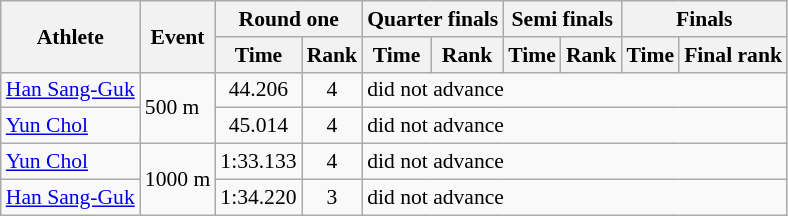<table class="wikitable" style="font-size:90%">
<tr>
<th rowspan="2">Athlete</th>
<th rowspan="2">Event</th>
<th colspan="2">Round one</th>
<th colspan="2">Quarter finals</th>
<th colspan="2">Semi finals</th>
<th colspan="2">Finals</th>
</tr>
<tr>
<th>Time</th>
<th>Rank</th>
<th>Time</th>
<th>Rank</th>
<th>Time</th>
<th>Rank</th>
<th>Time</th>
<th>Final rank</th>
</tr>
<tr>
<td><a href='#'>Han Sang-Guk</a></td>
<td rowspan="2">500 m</td>
<td align="center">44.206</td>
<td align="center">4</td>
<td colspan="6">did not advance</td>
</tr>
<tr>
<td><a href='#'>Yun Chol</a></td>
<td align="center">45.014</td>
<td align="center">4</td>
<td colspan="6">did not advance</td>
</tr>
<tr>
<td><a href='#'>Yun Chol</a></td>
<td rowspan="2">1000 m</td>
<td align="center">1:33.133</td>
<td align="center">4</td>
<td colspan="6">did not advance</td>
</tr>
<tr>
<td><a href='#'>Han Sang-Guk</a></td>
<td align="center">1:34.220</td>
<td align="center">3</td>
<td colspan="6">did not advance</td>
</tr>
</table>
